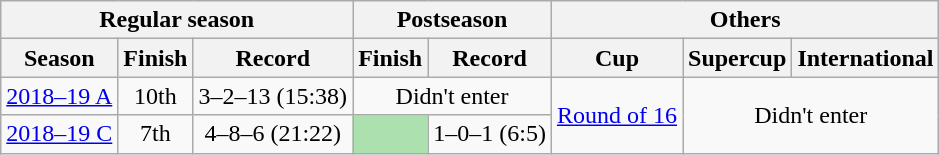<table class="wikitable">
<tr>
<th colspan=3>Regular season</th>
<th colspan=2>Postseason</th>
<th colspan=3>Others</th>
</tr>
<tr>
<th>Season</th>
<th>Finish</th>
<th>Record</th>
<th>Finish</th>
<th>Record</th>
<th>Cup</th>
<th>Supercup</th>
<th>International</th>
</tr>
<tr align=center>
<td><a href='#'>2018–19 A</a></td>
<td>10th</td>
<td>3–2–13 (15:38)</td>
<td colspan=2>Didn't enter</td>
<td rowspan=2><a href='#'>Round of 16</a></td>
<td colspan=2 rowspan=2>Didn't enter</td>
</tr>
<tr align=center>
<td><a href='#'>2018–19 C</a></td>
<td>7th</td>
<td>4–8–6 (21:22)</td>
<td bgcolor="ACE1AF"></td>
<td>1–0–1 (6:5)</td>
</tr>
</table>
